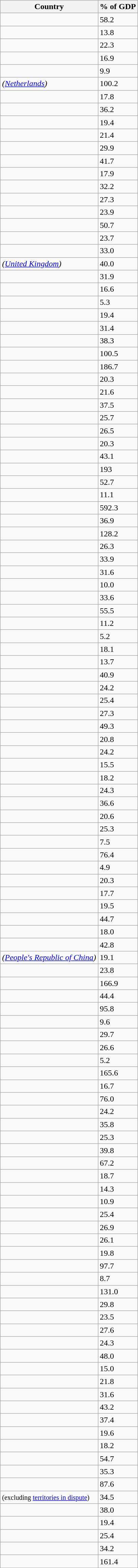<table class="wikitable sortable">
<tr>
<th>Country</th>
<th>% of GDP</th>
</tr>
<tr>
<td></td>
<td>58.2</td>
</tr>
<tr>
<td></td>
<td>13.8</td>
</tr>
<tr>
<td></td>
<td>22.3</td>
</tr>
<tr>
<td></td>
<td>16.9</td>
</tr>
<tr>
<td></td>
<td>9.9</td>
</tr>
<tr>
<td><em> (<a href='#'>Netherlands</a>)</em></td>
<td>100.2</td>
</tr>
<tr>
<td></td>
<td>17.8</td>
</tr>
<tr>
<td></td>
<td>36.2</td>
</tr>
<tr>
<td></td>
<td>19.4</td>
</tr>
<tr>
<td></td>
<td>21.4</td>
</tr>
<tr>
<td></td>
<td>29.9</td>
</tr>
<tr>
<td></td>
<td>41.7</td>
</tr>
<tr>
<td></td>
<td>17.9</td>
</tr>
<tr>
<td></td>
<td>32.2</td>
</tr>
<tr>
<td></td>
<td>27.3</td>
</tr>
<tr>
<td></td>
<td>23.9</td>
</tr>
<tr>
<td></td>
<td>50.7</td>
</tr>
<tr>
<td></td>
<td>23.7</td>
</tr>
<tr>
<td></td>
<td>33.0</td>
</tr>
<tr>
<td><em> (<a href='#'>United Kingdom</a>)</em></td>
<td>40.0</td>
</tr>
<tr>
<td></td>
<td>31.9</td>
</tr>
<tr>
<td></td>
<td>16.6</td>
</tr>
<tr>
<td></td>
<td>5.3</td>
</tr>
<tr>
<td></td>
<td>19.4</td>
</tr>
<tr>
<td></td>
<td>31.4</td>
</tr>
<tr>
<td></td>
<td>38.3</td>
</tr>
<tr>
<td></td>
<td>100.5</td>
</tr>
<tr>
<td></td>
<td>186.7</td>
</tr>
<tr>
<td></td>
<td>20.3</td>
</tr>
<tr>
<td></td>
<td>21.6</td>
</tr>
<tr>
<td></td>
<td>37.5</td>
</tr>
<tr>
<td></td>
<td>25.7</td>
</tr>
<tr>
<td></td>
<td>26.5</td>
</tr>
<tr>
<td></td>
<td>20.3</td>
</tr>
<tr>
<td></td>
<td>43.1</td>
</tr>
<tr>
<td></td>
<td>193</td>
</tr>
<tr>
<td></td>
<td>52.7</td>
</tr>
<tr>
<td></td>
<td>11.1</td>
</tr>
<tr>
<td></td>
<td>592.3</td>
</tr>
<tr>
<td></td>
<td>36.9</td>
</tr>
<tr>
<td></td>
<td>128.2</td>
</tr>
<tr>
<td><em></em></td>
<td>26.3</td>
</tr>
<tr>
<td></td>
<td>33.9</td>
</tr>
<tr>
<td></td>
<td>31.6</td>
</tr>
<tr>
<td></td>
<td>10.0</td>
</tr>
<tr>
<td></td>
<td>33.6</td>
</tr>
<tr>
<td></td>
<td>55.5</td>
</tr>
<tr>
<td></td>
<td>11.2</td>
</tr>
<tr>
<td></td>
<td>5.2</td>
</tr>
<tr>
<td></td>
<td>18.1</td>
</tr>
<tr>
<td></td>
<td>13.7</td>
</tr>
<tr>
<td></td>
<td>40.9</td>
</tr>
<tr>
<td><em></em></td>
<td>24.2</td>
</tr>
<tr>
<td></td>
<td>25.4</td>
</tr>
<tr>
<td></td>
<td>27.3</td>
</tr>
<tr>
<td></td>
<td>49.3</td>
</tr>
<tr>
<td></td>
<td>20.8</td>
</tr>
<tr>
<td></td>
<td>24.2</td>
</tr>
<tr>
<td></td>
<td>15.5</td>
</tr>
<tr>
<td></td>
<td>18.2</td>
</tr>
<tr>
<td></td>
<td>24.3</td>
</tr>
<tr>
<td></td>
<td>36.6</td>
</tr>
<tr>
<td></td>
<td>20.6</td>
</tr>
<tr>
<td></td>
<td>25.3</td>
</tr>
<tr>
<td></td>
<td>7.5</td>
</tr>
<tr>
<td></td>
<td>76.4</td>
</tr>
<tr>
<td></td>
<td>4.9</td>
</tr>
<tr>
<td></td>
<td>20.3</td>
</tr>
<tr>
<td></td>
<td>17.7</td>
</tr>
<tr>
<td></td>
<td>19.5</td>
</tr>
<tr>
<td></td>
<td>44.7</td>
</tr>
<tr>
<td></td>
<td>18.0</td>
</tr>
<tr>
<td></td>
<td>42.8</td>
</tr>
<tr>
<td><em> (<a href='#'>People's Republic of China</a>)</em></td>
<td>19.1</td>
</tr>
<tr>
<td></td>
<td>23.8</td>
</tr>
<tr>
<td></td>
<td>166.9</td>
</tr>
<tr>
<td></td>
<td>44.4</td>
</tr>
<tr>
<td></td>
<td>95.8</td>
</tr>
<tr>
<td></td>
<td>9.6</td>
</tr>
<tr>
<td></td>
<td>29.7</td>
</tr>
<tr>
<td></td>
<td>26.6</td>
</tr>
<tr>
<td></td>
<td>5.2</td>
</tr>
<tr>
<td></td>
<td>165.6</td>
</tr>
<tr>
<td></td>
<td>16.7</td>
</tr>
<tr>
<td></td>
<td>76.0</td>
</tr>
<tr>
<td></td>
<td>24.2</td>
</tr>
<tr>
<td></td>
<td>35.8</td>
</tr>
<tr>
<td></td>
<td>25.3</td>
</tr>
<tr>
<td></td>
<td>39.8</td>
</tr>
<tr>
<td></td>
<td>67.2</td>
</tr>
<tr>
<td></td>
<td>18.7</td>
</tr>
<tr>
<td></td>
<td>14.3</td>
</tr>
<tr>
<td></td>
<td>10.9</td>
</tr>
<tr>
<td></td>
<td>25.4</td>
</tr>
<tr>
<td></td>
<td>26.9</td>
</tr>
<tr>
<td></td>
<td>26.1</td>
</tr>
<tr>
<td></td>
<td>19.8</td>
</tr>
<tr>
<td></td>
<td>97.7</td>
</tr>
<tr>
<td></td>
<td>8.7</td>
</tr>
<tr>
<td></td>
<td>131.0</td>
</tr>
<tr>
<td></td>
<td>29.8</td>
</tr>
<tr>
<td></td>
<td>23.5</td>
</tr>
<tr>
<td></td>
<td>27.6</td>
</tr>
<tr>
<td></td>
<td>24.3</td>
</tr>
<tr>
<td></td>
<td>48.0</td>
</tr>
<tr>
<td></td>
<td>15.0</td>
</tr>
<tr>
<td></td>
<td>21.8</td>
</tr>
<tr>
<td></td>
<td>31.6</td>
</tr>
<tr>
<td></td>
<td>43.2</td>
</tr>
<tr>
<td></td>
<td>37.4</td>
</tr>
<tr>
<td></td>
<td>19.6</td>
</tr>
<tr>
<td></td>
<td>18.2</td>
</tr>
<tr>
<td></td>
<td>54.7</td>
</tr>
<tr>
<td></td>
<td>35.3</td>
</tr>
<tr>
<td><em></em></td>
<td>87.6</td>
</tr>
<tr>
<td> <small> (excluding <a href='#'>territories in dispute</a>)</small></td>
<td>34.5</td>
</tr>
<tr>
<td></td>
<td>38.0</td>
</tr>
<tr>
<td></td>
<td>19.4</td>
</tr>
<tr>
<td></td>
<td>25.4</td>
</tr>
<tr>
<td></td>
<td>34.2</td>
</tr>
<tr>
<td></td>
<td>161.4</td>
</tr>
</table>
